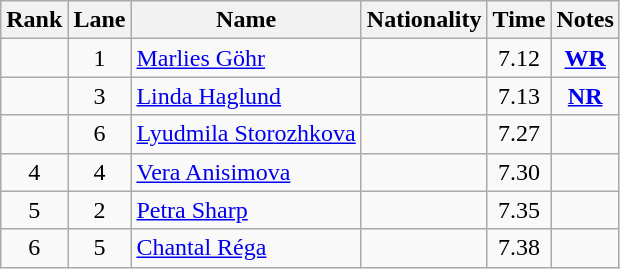<table class="wikitable sortable" style="text-align:center">
<tr>
<th>Rank</th>
<th>Lane</th>
<th>Name</th>
<th>Nationality</th>
<th>Time</th>
<th>Notes</th>
</tr>
<tr>
<td></td>
<td>1</td>
<td align="left"><a href='#'>Marlies Göhr</a></td>
<td align=left></td>
<td>7.12</td>
<td><strong><a href='#'>WR</a></strong></td>
</tr>
<tr>
<td></td>
<td>3</td>
<td align="left"><a href='#'>Linda Haglund</a></td>
<td align=left></td>
<td>7.13</td>
<td><strong><a href='#'>NR</a></strong></td>
</tr>
<tr>
<td></td>
<td>6</td>
<td align="left"><a href='#'>Lyudmila Storozhkova</a></td>
<td align=left></td>
<td>7.27</td>
<td></td>
</tr>
<tr>
<td>4</td>
<td>4</td>
<td align="left"><a href='#'>Vera Anisimova</a></td>
<td align=left></td>
<td>7.30</td>
<td></td>
</tr>
<tr>
<td>5</td>
<td>2</td>
<td align="left"><a href='#'>Petra Sharp</a></td>
<td align=left></td>
<td>7.35</td>
<td></td>
</tr>
<tr>
<td>6</td>
<td>5</td>
<td align="left"><a href='#'>Chantal Réga</a></td>
<td align=left></td>
<td>7.38</td>
<td></td>
</tr>
</table>
